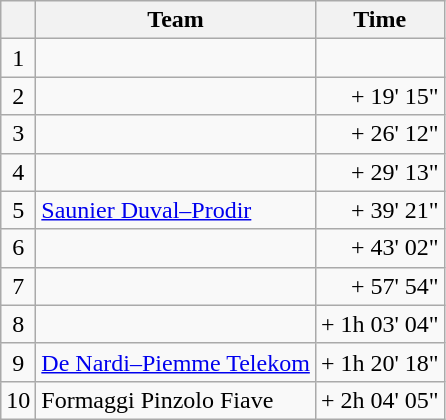<table class="wikitable">
<tr>
<th></th>
<th>Team</th>
<th>Time</th>
</tr>
<tr>
<td style="text-align:center;">1</td>
<td></td>
<td align="right"></td>
</tr>
<tr>
<td style="text-align:center;">2</td>
<td></td>
<td align="right">+ 19' 15"</td>
</tr>
<tr>
<td style="text-align:center;">3</td>
<td></td>
<td align="right">+ 26' 12"</td>
</tr>
<tr>
<td style="text-align:center;">4</td>
<td></td>
<td align="right">+ 29' 13"</td>
</tr>
<tr>
<td style="text-align:center;">5</td>
<td><a href='#'>Saunier Duval–Prodir</a></td>
<td align="right">+ 39' 21"</td>
</tr>
<tr>
<td style="text-align:center;">6</td>
<td></td>
<td align="right">+ 43' 02"</td>
</tr>
<tr>
<td style="text-align:center;">7</td>
<td></td>
<td align="right">+ 57' 54"</td>
</tr>
<tr>
<td style="text-align:center;">8</td>
<td></td>
<td align="right">+ 1h 03' 04"</td>
</tr>
<tr>
<td style="text-align:center;">9</td>
<td><a href='#'>De Nardi–Piemme Telekom</a></td>
<td align="right">+ 1h 20' 18"</td>
</tr>
<tr>
<td style="text-align:center;">10</td>
<td>Formaggi Pinzolo Fiave</td>
<td align="right">+ 2h 04' 05"</td>
</tr>
</table>
